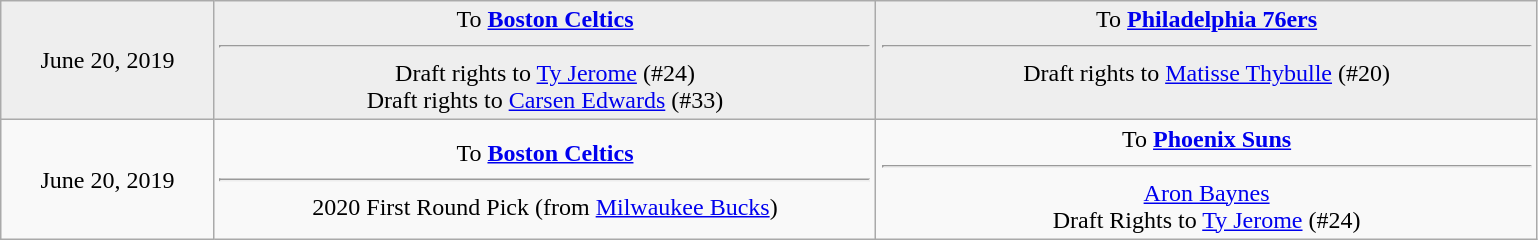<table class="wikitable sortable sortable" style="text-align: center">
<tr style="background:#eee;">
<td style="width:10%">June 20, 2019</td>
<td style="width:31%; vertical-align:top;">To <strong><a href='#'>Boston Celtics</a></strong><hr>Draft rights to <a href='#'>Ty Jerome</a> (#24)<br>Draft rights to <a href='#'>Carsen Edwards</a> (#33)</td>
<td style="width:31%; vertical-align:top;">To <strong><a href='#'>Philadelphia 76ers</a></strong><hr>Draft rights to <a href='#'>Matisse Thybulle</a> (#20)</td>
</tr>
<tr>
<td rowspan="2">June 20, 2019</td>
<td>To <strong><a href='#'>Boston Celtics</a></strong><hr>2020 First Round Pick (from <a href='#'>Milwaukee Bucks</a>)</td>
<td>To <strong><a href='#'>Phoenix Suns</a></strong><hr><a href='#'>Aron Baynes</a><br>Draft Rights to <a href='#'>Ty Jerome</a> (#24)</td>
</tr>
</table>
